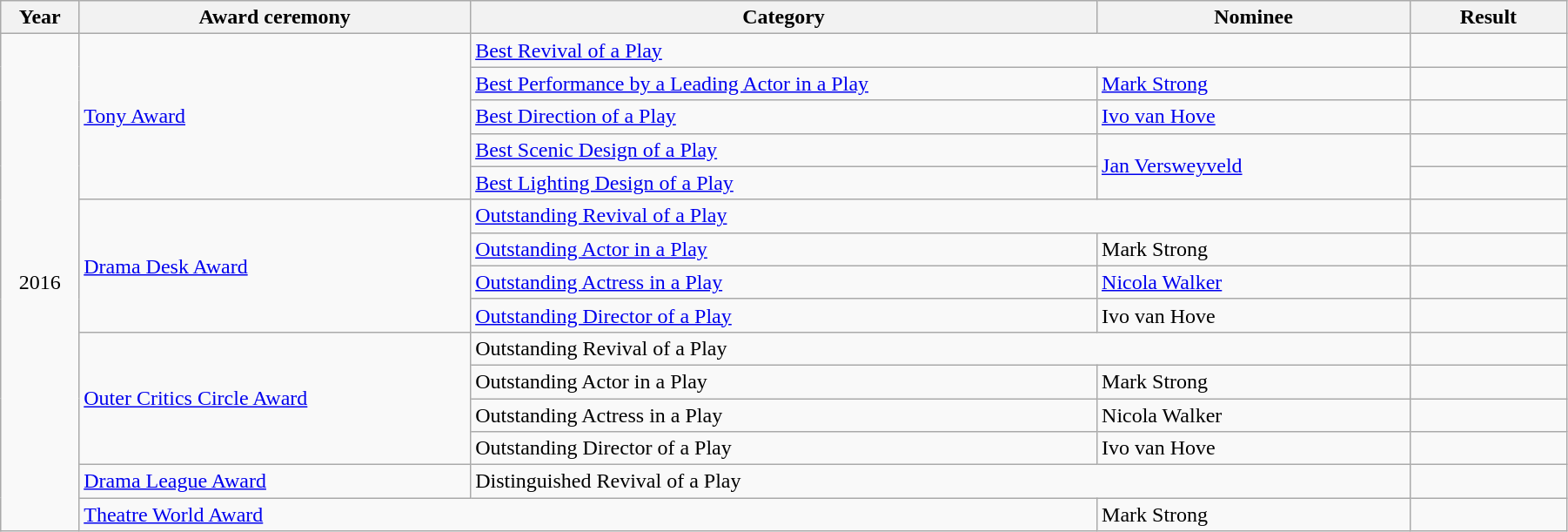<table class="wikitable" width="95%">
<tr>
<th width="5%">Year</th>
<th width="25%">Award ceremony</th>
<th width="40%">Category</th>
<th width="20%">Nominee</th>
<th width="10%">Result</th>
</tr>
<tr>
<td rowspan="15" align="center">2016</td>
<td rowspan="5"><a href='#'>Tony Award</a></td>
<td colspan="2"><a href='#'>Best Revival of a Play</a></td>
<td></td>
</tr>
<tr>
<td><a href='#'>Best Performance by a Leading Actor in a Play</a></td>
<td><a href='#'>Mark Strong</a></td>
<td></td>
</tr>
<tr>
<td><a href='#'>Best Direction of a Play</a></td>
<td><a href='#'>Ivo van Hove</a></td>
<td></td>
</tr>
<tr>
<td><a href='#'>Best Scenic Design of a Play</a></td>
<td rowspan="2"><a href='#'>Jan Versweyveld</a></td>
<td></td>
</tr>
<tr>
<td><a href='#'>Best Lighting Design of a Play</a></td>
<td></td>
</tr>
<tr>
<td rowspan="4"><a href='#'>Drama Desk Award</a></td>
<td colspan="2"><a href='#'>Outstanding Revival of a Play</a></td>
<td></td>
</tr>
<tr>
<td><a href='#'>Outstanding Actor in a Play</a></td>
<td>Mark Strong</td>
<td></td>
</tr>
<tr>
<td><a href='#'>Outstanding Actress in a Play</a></td>
<td><a href='#'>Nicola Walker</a></td>
<td></td>
</tr>
<tr>
<td><a href='#'>Outstanding Director of a Play</a></td>
<td>Ivo van Hove</td>
<td></td>
</tr>
<tr>
<td rowspan="4"><a href='#'>Outer Critics Circle Award</a></td>
<td colspan="2">Outstanding Revival of a Play</td>
<td></td>
</tr>
<tr>
<td>Outstanding Actor in a Play</td>
<td>Mark Strong</td>
<td></td>
</tr>
<tr>
<td>Outstanding Actress in a Play</td>
<td>Nicola Walker</td>
<td></td>
</tr>
<tr>
<td>Outstanding Director of a Play</td>
<td>Ivo van Hove</td>
<td></td>
</tr>
<tr>
<td><a href='#'>Drama League Award</a></td>
<td colspan="2">Distinguished Revival of a Play</td>
<td></td>
</tr>
<tr>
<td colspan="2"><a href='#'>Theatre World Award</a></td>
<td>Mark Strong</td>
<td></td>
</tr>
</table>
